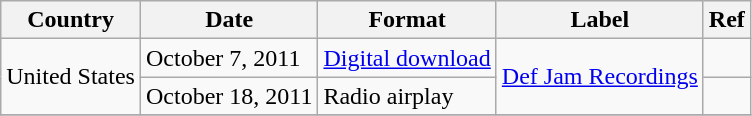<table class="wikitable">
<tr>
<th>Country</th>
<th>Date</th>
<th>Format</th>
<th>Label</th>
<th>Ref</th>
</tr>
<tr>
<td rowspan="2">United States</td>
<td>October 7, 2011</td>
<td><a href='#'>Digital download</a></td>
<td rowspan="2"><a href='#'>Def Jam Recordings</a></td>
<td></td>
</tr>
<tr>
<td>October 18, 2011</td>
<td>Radio airplay</td>
<td></td>
</tr>
<tr>
</tr>
</table>
